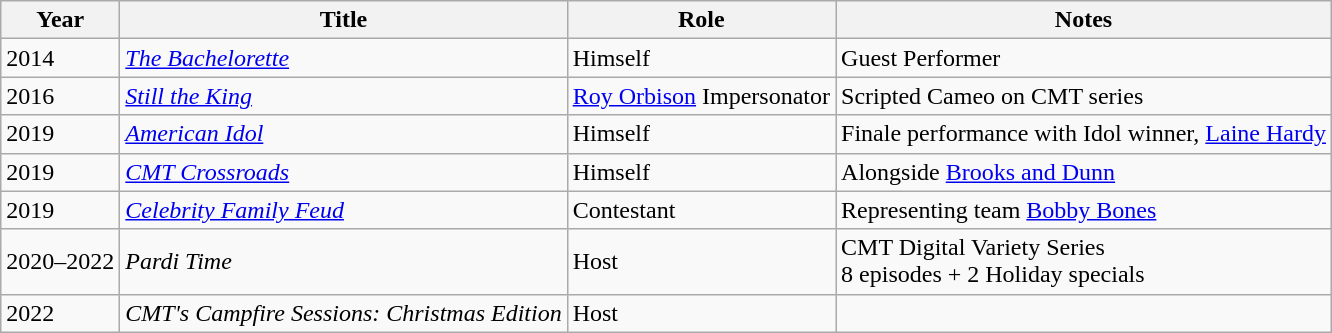<table class="wikitable">
<tr>
<th>Year</th>
<th>Title</th>
<th>Role</th>
<th>Notes</th>
</tr>
<tr>
<td>2014</td>
<td><em><a href='#'>The Bachelorette</a></em></td>
<td>Himself</td>
<td>Guest Performer</td>
</tr>
<tr>
<td>2016</td>
<td><em><a href='#'>Still the King</a></em></td>
<td><a href='#'>Roy Orbison</a> Impersonator</td>
<td>Scripted Cameo on CMT series</td>
</tr>
<tr>
<td>2019</td>
<td><em><a href='#'>American Idol</a></em></td>
<td>Himself</td>
<td>Finale performance with Idol winner, <a href='#'>Laine Hardy</a></td>
</tr>
<tr>
<td>2019</td>
<td><em><a href='#'>CMT Crossroads</a></em></td>
<td>Himself</td>
<td>Alongside <a href='#'>Brooks and Dunn</a></td>
</tr>
<tr>
<td>2019</td>
<td><em><a href='#'>Celebrity Family Feud</a></em></td>
<td>Contestant</td>
<td>Representing team <a href='#'>Bobby Bones</a></td>
</tr>
<tr>
<td>2020–2022</td>
<td><em>Pardi Time</em></td>
<td>Host</td>
<td>CMT Digital Variety Series<br>8 episodes + 2 Holiday specials</td>
</tr>
<tr>
<td>2022</td>
<td><em>CMT's Campfire Sessions: Christmas Edition</em></td>
<td>Host</td>
<td></td>
</tr>
</table>
